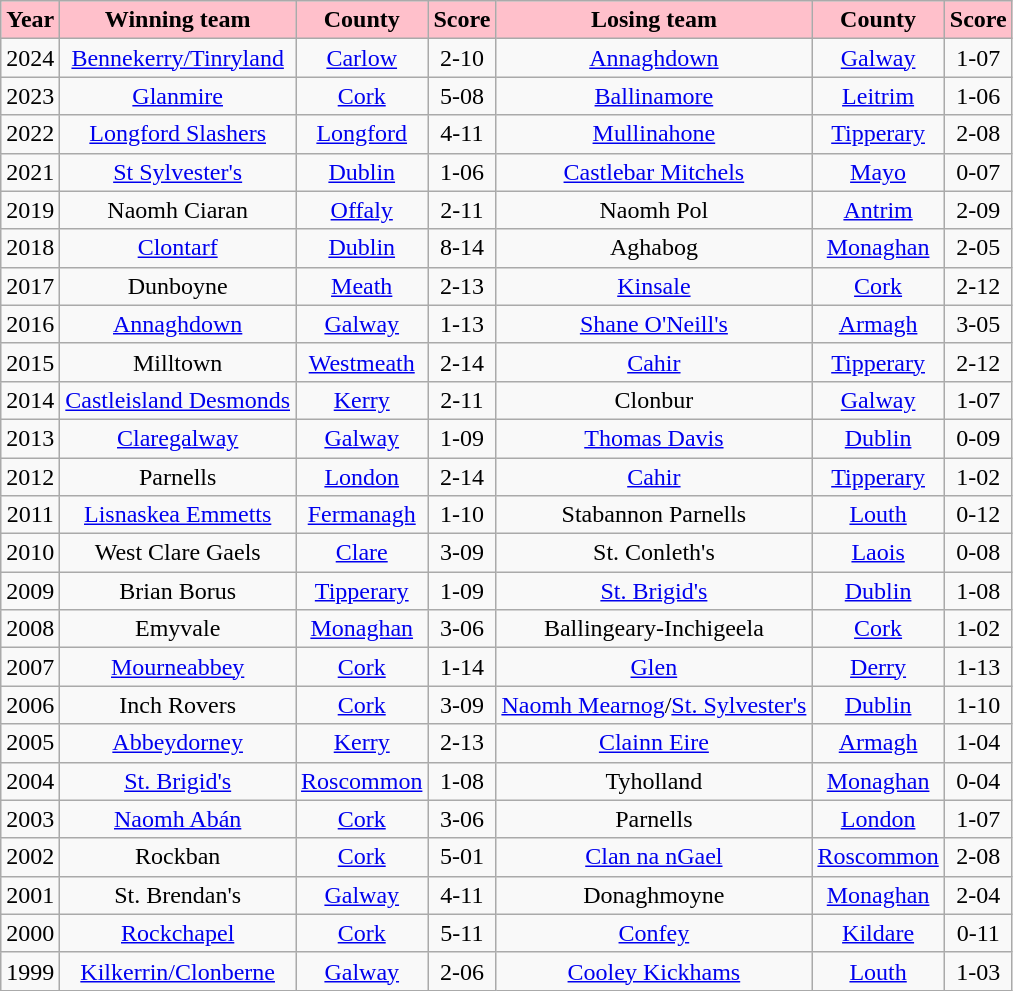<table class="wikitable" style="text-align:center;">
<tr>
<th style="background:pink;">Year</th>
<th style="background:pink;">Winning team</th>
<th style="background:pink;">County</th>
<th style="background:pink;">Score</th>
<th style="background:pink;">Losing team</th>
<th style="background:pink;">County</th>
<th style="background:pink;">Score</th>
</tr>
<tr>
<td>2024</td>
<td><a href='#'>Bennekerry/Tinryland</a></td>
<td><a href='#'>Carlow</a></td>
<td>2-10</td>
<td><a href='#'>Annaghdown</a></td>
<td><a href='#'>Galway</a></td>
<td>1-07</td>
</tr>
<tr>
<td>2023</td>
<td><a href='#'>Glanmire</a></td>
<td><a href='#'>Cork</a></td>
<td>5-08</td>
<td><a href='#'>Ballinamore</a></td>
<td><a href='#'>Leitrim</a></td>
<td>1-06</td>
</tr>
<tr>
<td>2022</td>
<td><a href='#'>Longford Slashers</a></td>
<td><a href='#'>Longford</a></td>
<td>4-11</td>
<td><a href='#'>Mullinahone</a></td>
<td><a href='#'>Tipperary</a></td>
<td>2-08</td>
</tr>
<tr>
<td>2021</td>
<td><a href='#'>St Sylvester's</a></td>
<td><a href='#'>Dublin</a></td>
<td>1-06</td>
<td><a href='#'>Castlebar Mitchels</a></td>
<td><a href='#'>Mayo</a></td>
<td>0-07</td>
</tr>
<tr>
<td>2019</td>
<td>Naomh Ciaran</td>
<td><a href='#'>Offaly</a></td>
<td>2-11</td>
<td>Naomh Pol</td>
<td><a href='#'>Antrim</a></td>
<td>2-09</td>
</tr>
<tr>
<td>2018</td>
<td><a href='#'>Clontarf</a></td>
<td><a href='#'>Dublin</a></td>
<td>8-14</td>
<td Aghabog GAA>Aghabog</td>
<td><a href='#'>Monaghan</a></td>
<td>2-05</td>
</tr>
<tr>
<td>2017</td>
<td>Dunboyne</td>
<td><a href='#'>Meath</a></td>
<td>2-13</td>
<td><a href='#'>Kinsale</a></td>
<td><a href='#'>Cork</a></td>
<td>2-12</td>
</tr>
<tr>
<td>2016</td>
<td><a href='#'>Annaghdown</a></td>
<td><a href='#'>Galway</a></td>
<td>1-13</td>
<td><a href='#'>Shane O'Neill's</a></td>
<td><a href='#'>Armagh</a></td>
<td>3-05</td>
</tr>
<tr>
<td>2015</td>
<td>Milltown</td>
<td><a href='#'>Westmeath</a></td>
<td>2-14</td>
<td><a href='#'>Cahir</a></td>
<td><a href='#'>Tipperary</a></td>
<td>2-12</td>
</tr>
<tr>
<td>2014</td>
<td><a href='#'>Castleisland Desmonds</a></td>
<td><a href='#'>Kerry</a></td>
<td>2-11</td>
<td>Clonbur</td>
<td><a href='#'>Galway</a></td>
<td>1-07</td>
</tr>
<tr>
<td>2013</td>
<td><a href='#'>Claregalway</a></td>
<td><a href='#'>Galway</a></td>
<td>1-09</td>
<td><a href='#'>Thomas Davis</a></td>
<td><a href='#'>Dublin</a></td>
<td>0-09</td>
</tr>
<tr>
<td>2012</td>
<td>Parnells</td>
<td><a href='#'>London</a></td>
<td>2-14</td>
<td><a href='#'>Cahir</a></td>
<td><a href='#'>Tipperary</a></td>
<td>1-02</td>
</tr>
<tr>
<td>2011</td>
<td><a href='#'>Lisnaskea Emmetts</a></td>
<td><a href='#'>Fermanagh</a></td>
<td>1-10</td>
<td>Stabannon Parnells</td>
<td><a href='#'>Louth</a></td>
<td>0-12</td>
</tr>
<tr>
<td>2010</td>
<td>West Clare Gaels</td>
<td><a href='#'>Clare</a></td>
<td>3-09</td>
<td>St. Conleth's</td>
<td><a href='#'>Laois</a></td>
<td>0-08</td>
</tr>
<tr>
<td>2009</td>
<td>Brian Borus</td>
<td><a href='#'>Tipperary</a></td>
<td>1-09</td>
<td><a href='#'>St. Brigid's</a></td>
<td><a href='#'>Dublin</a></td>
<td>1-08</td>
</tr>
<tr>
<td>2008</td>
<td>Emyvale</td>
<td><a href='#'>Monaghan</a></td>
<td>3-06</td>
<td>Ballingeary-Inchigeela</td>
<td><a href='#'>Cork</a></td>
<td>1-02</td>
</tr>
<tr>
<td>2007</td>
<td><a href='#'>Mourneabbey</a></td>
<td><a href='#'>Cork</a></td>
<td>1-14</td>
<td><a href='#'>Glen</a></td>
<td><a href='#'>Derry</a></td>
<td>1-13</td>
</tr>
<tr>
<td>2006</td>
<td>Inch Rovers</td>
<td><a href='#'>Cork</a></td>
<td>3-09</td>
<td><a href='#'>Naomh Mearnog</a>/<a href='#'>St. Sylvester's</a></td>
<td><a href='#'>Dublin</a></td>
<td>1-10</td>
</tr>
<tr>
<td>2005</td>
<td><a href='#'>Abbeydorney</a></td>
<td><a href='#'>Kerry</a></td>
<td>2-13</td>
<td><a href='#'>Clainn Eire</a></td>
<td><a href='#'>Armagh</a></td>
<td>1-04</td>
</tr>
<tr>
<td>2004</td>
<td><a href='#'>St. Brigid's</a></td>
<td><a href='#'>Roscommon</a></td>
<td>1-08</td>
<td>Tyholland</td>
<td><a href='#'>Monaghan</a></td>
<td>0-04</td>
</tr>
<tr>
<td>2003</td>
<td><a href='#'>Naomh Abán</a></td>
<td><a href='#'>Cork</a></td>
<td>3-06</td>
<td>Parnells</td>
<td><a href='#'>London</a></td>
<td>1-07</td>
</tr>
<tr>
<td>2002</td>
<td>Rockban</td>
<td><a href='#'>Cork</a></td>
<td>5-01</td>
<td><a href='#'>Clan na nGael</a></td>
<td><a href='#'>Roscommon</a></td>
<td>2-08</td>
</tr>
<tr>
<td>2001</td>
<td>St. Brendan's</td>
<td><a href='#'>Galway</a></td>
<td>4-11</td>
<td>Donaghmoyne</td>
<td><a href='#'>Monaghan</a></td>
<td>2-04</td>
</tr>
<tr>
<td>2000</td>
<td><a href='#'>Rockchapel</a></td>
<td><a href='#'>Cork</a></td>
<td>5-11</td>
<td><a href='#'>Confey</a></td>
<td><a href='#'>Kildare</a></td>
<td>0-11</td>
</tr>
<tr>
<td>1999</td>
<td><a href='#'>Kilkerrin/Clonberne</a></td>
<td><a href='#'>Galway</a></td>
<td>2-06</td>
<td><a href='#'>Cooley Kickhams</a></td>
<td><a href='#'>Louth</a></td>
<td>1-03</td>
</tr>
</table>
